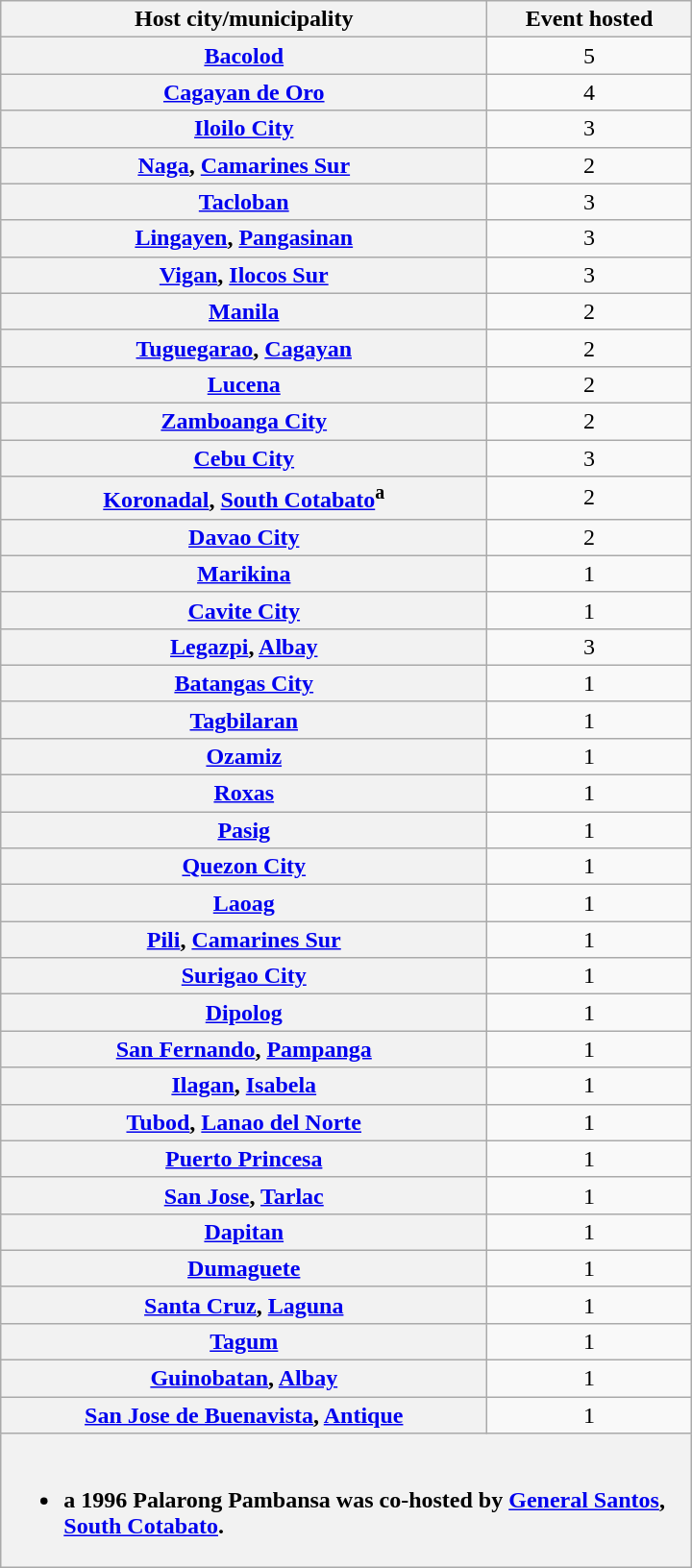<table class="wikitable plainrowheaders" style="text-align:center; width:30em; float:left; margin-right:1em;">
<tr>
<th scope="col">Host city/municipality</th>
<th scope="col">Event hosted</th>
</tr>
<tr>
<th scope="row"><a href='#'>Bacolod</a></th>
<td>5</td>
</tr>
<tr>
<th scope="row"><a href='#'>Cagayan de Oro</a></th>
<td>4</td>
</tr>
<tr>
<th scope="row"><a href='#'>Iloilo City</a></th>
<td>3</td>
</tr>
<tr>
<th scope="row"><a href='#'>Naga</a>, <a href='#'>Camarines Sur</a></th>
<td>2</td>
</tr>
<tr>
<th scope="row"><a href='#'>Tacloban</a></th>
<td>3</td>
</tr>
<tr>
<th scope="row"><a href='#'>Lingayen</a>, <a href='#'>Pangasinan</a></th>
<td>3</td>
</tr>
<tr>
<th scope="row"><a href='#'>Vigan</a>, <a href='#'>Ilocos Sur</a></th>
<td>3</td>
</tr>
<tr>
<th scope="row"><a href='#'>Manila</a></th>
<td>2</td>
</tr>
<tr>
<th scope="row"><a href='#'>Tuguegarao</a>, <a href='#'>Cagayan</a></th>
<td>2</td>
</tr>
<tr>
<th scope="row"><a href='#'>Lucena</a></th>
<td>2</td>
</tr>
<tr>
<th scope="row"><a href='#'>Zamboanga City</a></th>
<td>2</td>
</tr>
<tr>
<th scope="row"><a href='#'>Cebu City</a></th>
<td>3</td>
</tr>
<tr>
<th scope="row"><a href='#'>Koronadal</a>, <a href='#'>South Cotabato</a><sup>a</sup></th>
<td>2</td>
</tr>
<tr>
<th scope="row"><a href='#'>Davao City</a></th>
<td>2</td>
</tr>
<tr>
<th scope="row"><a href='#'>Marikina</a></th>
<td>1</td>
</tr>
<tr>
<th scope="row"><a href='#'>Cavite City</a></th>
<td>1</td>
</tr>
<tr>
<th scope="row"><a href='#'>Legazpi</a>, <a href='#'>Albay</a></th>
<td>3</td>
</tr>
<tr>
<th scope="row"><a href='#'>Batangas City</a></th>
<td>1</td>
</tr>
<tr>
<th scope="row"><a href='#'>Tagbilaran</a></th>
<td>1</td>
</tr>
<tr>
<th scope="row"><a href='#'>Ozamiz</a></th>
<td>1</td>
</tr>
<tr>
<th scope="row"><a href='#'>Roxas</a></th>
<td>1</td>
</tr>
<tr>
<th scope="row"><a href='#'>Pasig</a></th>
<td>1</td>
</tr>
<tr>
<th scope="row"><a href='#'>Quezon City</a></th>
<td>1</td>
</tr>
<tr>
<th scope="row"><a href='#'>Laoag</a></th>
<td>1</td>
</tr>
<tr>
<th scope="row"><a href='#'>Pili</a>, <a href='#'>Camarines Sur</a></th>
<td>1</td>
</tr>
<tr>
<th scope="row"><a href='#'>Surigao City</a></th>
<td>1</td>
</tr>
<tr>
<th scope="row"><a href='#'>Dipolog</a></th>
<td>1</td>
</tr>
<tr>
<th scope="row"><a href='#'>San Fernando</a>, <a href='#'>Pampanga</a></th>
<td>1</td>
</tr>
<tr>
<th scope="row"><a href='#'>Ilagan</a>, <a href='#'>Isabela</a></th>
<td>1</td>
</tr>
<tr>
<th scope="row"><a href='#'>Tubod</a>, <a href='#'>Lanao del Norte</a></th>
<td>1</td>
</tr>
<tr>
<th scope="row"><a href='#'>Puerto Princesa</a></th>
<td>1</td>
</tr>
<tr>
<th scope="row"><a href='#'>San Jose</a>, <a href='#'>Tarlac</a></th>
<td>1</td>
</tr>
<tr>
<th scope="row"><a href='#'>Dapitan</a></th>
<td>1</td>
</tr>
<tr>
<th scope="row"><a href='#'>Dumaguete</a></th>
<td>1</td>
</tr>
<tr>
<th scope="row"><a href='#'>Santa Cruz</a>, <a href='#'>Laguna</a></th>
<td>1</td>
</tr>
<tr>
<th scope="row"><a href='#'>Tagum</a></th>
<td>1</td>
</tr>
<tr>
<th scope="row"><a href='#'>Guinobatan</a>, <a href='#'>Albay</a></th>
<td>1</td>
</tr>
<tr>
<th scope="row"><a href='#'>San Jose de Buenavista</a>, <a href='#'>Antique</a></th>
<td>1</td>
</tr>
<tr>
<th scope="row" colspan="2" style="text-align:left"><br><ul><li><strong>a</strong> 1996 Palarong Pambansa was co-hosted by <a href='#'>General Santos</a>, <a href='#'>South Cotabato</a>.</li></ul></th>
</tr>
</table>
